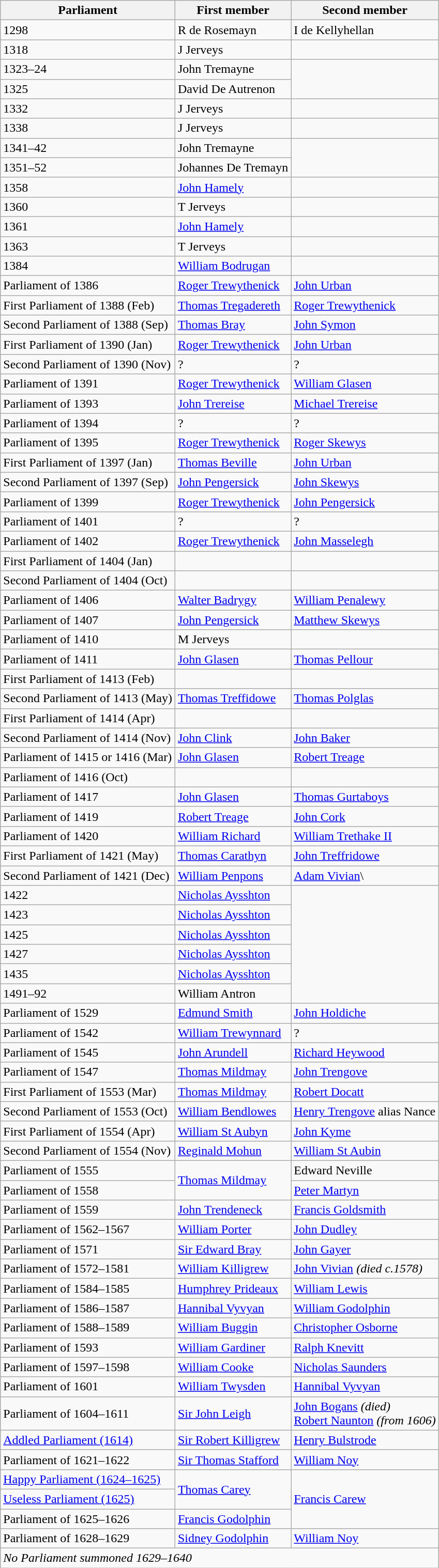<table class="wikitable">
<tr>
<th>Parliament</th>
<th>First member</th>
<th>Second member</th>
</tr>
<tr>
<td>1298</td>
<td>R de Rosemayn</td>
<td>I de Kellyhellan</td>
</tr>
<tr>
<td>1318</td>
<td>J Jerveys</td>
<td></td>
</tr>
<tr>
<td>1323–24</td>
<td>John Tremayne</td>
</tr>
<tr>
<td>1325</td>
<td>David De Autrenon</td>
</tr>
<tr>
<td>1332</td>
<td>J Jerveys</td>
<td></td>
</tr>
<tr>
<td>1338</td>
<td>J Jerveys</td>
<td></td>
</tr>
<tr>
<td>1341–42</td>
<td>John Tremayne</td>
</tr>
<tr>
<td>1351–52</td>
<td>Johannes De Tremayn</td>
</tr>
<tr>
<td>1358</td>
<td><a href='#'>John Hamely</a></td>
<td></td>
</tr>
<tr>
<td>1360</td>
<td>T Jerveys</td>
<td></td>
</tr>
<tr>
<td>1361</td>
<td><a href='#'>John Hamely</a></td>
</tr>
<tr>
<td>1363</td>
<td>T Jerveys</td>
<td></td>
</tr>
<tr>
<td>1384</td>
<td><a href='#'>William Bodrugan</a></td>
</tr>
<tr>
<td>Parliament of 1386</td>
<td><a href='#'>Roger Trewythenick</a></td>
<td><a href='#'>John Urban</a></td>
</tr>
<tr>
<td>First Parliament of 1388 (Feb)</td>
<td><a href='#'>Thomas Tregadereth</a></td>
<td><a href='#'>Roger Trewythenick</a></td>
</tr>
<tr>
<td>Second Parliament of 1388 (Sep)</td>
<td><a href='#'>Thomas Bray</a></td>
<td><a href='#'>John Symon</a></td>
</tr>
<tr>
<td>First Parliament of 1390 (Jan)</td>
<td><a href='#'>Roger Trewythenick</a></td>
<td><a href='#'>John Urban</a></td>
</tr>
<tr>
<td>Second Parliament of 1390 (Nov)</td>
<td>?</td>
<td>?</td>
</tr>
<tr>
<td>Parliament of 1391</td>
<td><a href='#'>Roger Trewythenick</a></td>
<td><a href='#'>William Glasen</a></td>
</tr>
<tr>
<td>Parliament of 1393</td>
<td><a href='#'>John Trereise</a></td>
<td><a href='#'>Michael Trereise</a></td>
</tr>
<tr>
<td>Parliament of 1394</td>
<td>?</td>
<td>?</td>
</tr>
<tr>
<td>Parliament of 1395</td>
<td><a href='#'>Roger Trewythenick</a></td>
<td><a href='#'>Roger Skewys</a></td>
</tr>
<tr>
<td>First Parliament of 1397 (Jan)</td>
<td><a href='#'>Thomas Beville</a></td>
<td><a href='#'>John Urban</a></td>
</tr>
<tr>
<td>Second Parliament of 1397 (Sep)</td>
<td><a href='#'>John Pengersick</a></td>
<td><a href='#'>John Skewys</a></td>
</tr>
<tr>
<td>Parliament of 1399</td>
<td><a href='#'>Roger Trewythenick</a></td>
<td><a href='#'>John Pengersick</a></td>
</tr>
<tr>
<td>Parliament of 1401</td>
<td>?</td>
<td>?</td>
</tr>
<tr>
<td>Parliament of 1402</td>
<td><a href='#'>Roger Trewythenick</a></td>
<td><a href='#'>John Masselegh</a></td>
</tr>
<tr>
<td>First Parliament of 1404 (Jan)</td>
<td></td>
<td></td>
</tr>
<tr>
<td>Second Parliament of 1404 (Oct)</td>
<td></td>
<td></td>
</tr>
<tr>
<td>Parliament of 1406</td>
<td><a href='#'>Walter Badrygy</a></td>
<td><a href='#'>William Penalewy</a></td>
</tr>
<tr>
<td>Parliament of 1407</td>
<td><a href='#'>John Pengersick</a></td>
<td><a href='#'>Matthew Skewys</a></td>
</tr>
<tr>
<td>Parliament of 1410</td>
<td>M Jerveys</td>
<td></td>
</tr>
<tr>
<td>Parliament of 1411</td>
<td><a href='#'>John Glasen</a></td>
<td><a href='#'>Thomas Pellour</a></td>
</tr>
<tr>
<td>First Parliament of 1413 (Feb)</td>
<td></td>
<td></td>
</tr>
<tr>
<td>Second Parliament of 1413 (May)</td>
<td><a href='#'>Thomas Treffidowe</a></td>
<td><a href='#'>Thomas Polglas</a></td>
</tr>
<tr>
<td>First Parliament of 1414 (Apr)</td>
<td></td>
<td></td>
</tr>
<tr>
<td>Second Parliament of 1414 (Nov)</td>
<td><a href='#'>John Clink</a></td>
<td><a href='#'>John Baker</a></td>
</tr>
<tr>
<td>Parliament of 1415 or 1416 (Mar)</td>
<td><a href='#'>John Glasen</a></td>
<td><a href='#'>Robert Treage</a></td>
</tr>
<tr>
<td>Parliament of 1416 (Oct)</td>
<td></td>
<td></td>
</tr>
<tr>
<td>Parliament of 1417</td>
<td><a href='#'>John Glasen</a></td>
<td><a href='#'>Thomas Gurtaboys</a></td>
</tr>
<tr>
<td>Parliament of 1419</td>
<td><a href='#'>Robert Treage</a></td>
<td><a href='#'>John Cork</a></td>
</tr>
<tr>
<td>Parliament of 1420</td>
<td><a href='#'>William Richard</a></td>
<td><a href='#'>William Trethake II</a></td>
</tr>
<tr>
<td>First Parliament of 1421 (May)</td>
<td><a href='#'>Thomas Carathyn</a></td>
<td><a href='#'>John Treffridowe</a></td>
</tr>
<tr>
<td>Second Parliament of 1421 (Dec)</td>
<td><a href='#'>William Penpons</a></td>
<td><a href='#'>Adam Vivian</a>\</td>
</tr>
<tr>
<td>1422</td>
<td><a href='#'>Nicholas Aysshton</a></td>
</tr>
<tr>
<td>1423</td>
<td><a href='#'>Nicholas Aysshton</a></td>
</tr>
<tr>
<td>1425</td>
<td><a href='#'>Nicholas Aysshton</a></td>
</tr>
<tr>
<td>1427</td>
<td><a href='#'>Nicholas Aysshton</a></td>
</tr>
<tr>
<td>1435</td>
<td><a href='#'>Nicholas Aysshton</a></td>
</tr>
<tr>
<td>1491–92</td>
<td>William Antron</td>
</tr>
<tr>
<td>Parliament of 1529</td>
<td><a href='#'>Edmund Smith</a></td>
<td><a href='#'>John Holdiche</a></td>
</tr>
<tr>
<td>Parliament of 1542</td>
<td><a href='#'>William Trewynnard</a></td>
<td>?</td>
</tr>
<tr>
<td>Parliament of 1545</td>
<td><a href='#'>John Arundell</a></td>
<td><a href='#'>Richard Heywood</a></td>
</tr>
<tr>
<td>Parliament of 1547</td>
<td><a href='#'>Thomas Mildmay</a></td>
<td><a href='#'>John Trengove</a></td>
</tr>
<tr>
<td>First Parliament of 1553 (Mar)</td>
<td><a href='#'>Thomas Mildmay</a></td>
<td><a href='#'>Robert Docatt</a></td>
</tr>
<tr>
<td>Second Parliament of 1553 (Oct)</td>
<td><a href='#'>William Bendlowes</a></td>
<td><a href='#'>Henry Trengove</a> alias Nance</td>
</tr>
<tr>
<td>First Parliament of 1554 (Apr)</td>
<td><a href='#'>William St Aubyn</a></td>
<td><a href='#'>John Kyme</a></td>
</tr>
<tr>
<td>Second Parliament of 1554 (Nov)</td>
<td><a href='#'>Reginald Mohun</a></td>
<td><a href='#'>William St Aubin</a></td>
</tr>
<tr>
<td>Parliament of 1555</td>
<td rowspan="2"><a href='#'>Thomas Mildmay</a></td>
<td>Edward Neville</td>
</tr>
<tr>
<td>Parliament of 1558</td>
<td><a href='#'>Peter Martyn</a></td>
</tr>
<tr>
<td>Parliament of 1559</td>
<td><a href='#'>John Trendeneck</a></td>
<td><a href='#'>Francis Goldsmith</a></td>
</tr>
<tr>
<td>Parliament of 1562–1567</td>
<td><a href='#'>William Porter</a></td>
<td><a href='#'>John Dudley</a></td>
</tr>
<tr>
<td>Parliament of 1571</td>
<td><a href='#'>Sir Edward Bray</a></td>
<td><a href='#'>John Gayer</a></td>
</tr>
<tr>
<td>Parliament of 1572–1581</td>
<td><a href='#'>William Killigrew</a></td>
<td><a href='#'>John Vivian</a> <em>(died c.1578)</em></td>
</tr>
<tr>
<td>Parliament of 1584–1585</td>
<td><a href='#'>Humphrey Prideaux</a></td>
<td><a href='#'>William Lewis</a></td>
</tr>
<tr>
<td>Parliament of 1586–1587</td>
<td><a href='#'>Hannibal Vyvyan</a></td>
<td><a href='#'>William Godolphin</a></td>
</tr>
<tr>
<td>Parliament of 1588–1589</td>
<td><a href='#'>William Buggin</a></td>
<td><a href='#'>Christopher Osborne</a></td>
</tr>
<tr>
<td>Parliament of 1593</td>
<td><a href='#'>William Gardiner</a></td>
<td><a href='#'>Ralph Knevitt</a></td>
</tr>
<tr>
<td>Parliament of 1597–1598</td>
<td><a href='#'>William Cooke</a></td>
<td><a href='#'>Nicholas Saunders</a></td>
</tr>
<tr>
<td>Parliament of 1601</td>
<td><a href='#'>William Twysden</a></td>
<td><a href='#'>Hannibal Vyvyan</a></td>
</tr>
<tr>
<td>Parliament of 1604–1611</td>
<td><a href='#'>Sir John Leigh</a></td>
<td><a href='#'>John Bogans</a> <em>(died)</em><br><a href='#'>Robert Naunton</a> <em>(from 1606)</em></td>
</tr>
<tr>
<td><a href='#'>Addled Parliament (1614)</a></td>
<td><a href='#'>Sir Robert Killigrew</a></td>
<td><a href='#'>Henry Bulstrode</a></td>
</tr>
<tr>
<td>Parliament of 1621–1622</td>
<td><a href='#'>Sir Thomas Stafford</a></td>
<td><a href='#'>William Noy</a></td>
</tr>
<tr>
<td><a href='#'>Happy Parliament (1624–1625)</a></td>
<td rowspan="2"><a href='#'>Thomas Carey</a></td>
<td rowspan="3"><a href='#'>Francis Carew</a></td>
</tr>
<tr>
<td><a href='#'>Useless Parliament (1625)</a></td>
</tr>
<tr>
<td>Parliament of 1625–1626</td>
<td><a href='#'>Francis Godolphin</a></td>
</tr>
<tr>
<td>Parliament of 1628–1629</td>
<td><a href='#'>Sidney Godolphin</a></td>
<td><a href='#'>William Noy</a></td>
</tr>
<tr>
<td colspan="4"><em>No Parliament summoned 1629–1640</em></td>
</tr>
</table>
